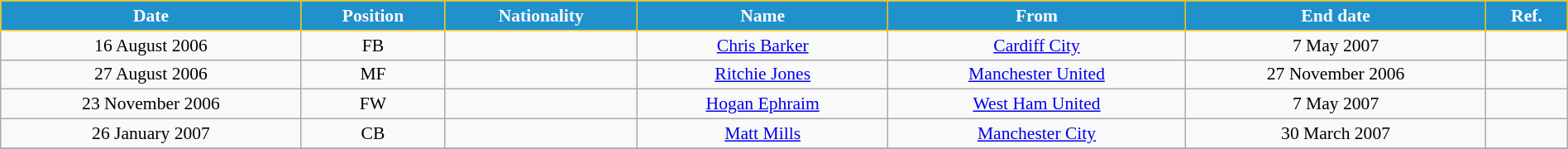<table class="wikitable" style="text-align:center; font-size:90%; width:100%;">
<tr>
<th style="background:#2191CC; color:white; border:1px solid #F7C408; text-align:center;">Date</th>
<th style="background:#2191CC; color:white; border:1px solid #F7C408; text-align:center;">Position</th>
<th style="background:#2191CC; color:white; border:1px solid #F7C408; text-align:center;">Nationality</th>
<th style="background:#2191CC; color:white; border:1px solid #F7C408; text-align:center;">Name</th>
<th style="background:#2191CC; color:white; border:1px solid #F7C408; text-align:center;">From</th>
<th style="background:#2191CC; color:white; border:1px solid #F7C408; text-align:center;">End date</th>
<th style="background:#2191CC; color:white; border:1px solid #F7C408; text-align:center;">Ref.</th>
</tr>
<tr>
<td>16 August 2006</td>
<td>FB</td>
<td></td>
<td><a href='#'>Chris Barker</a></td>
<td> <a href='#'>Cardiff City</a></td>
<td>7 May 2007</td>
<td></td>
</tr>
<tr>
<td>27 August 2006</td>
<td>MF</td>
<td></td>
<td><a href='#'>Ritchie Jones</a></td>
<td> <a href='#'>Manchester United</a></td>
<td>27 November 2006</td>
<td></td>
</tr>
<tr>
<td>23 November 2006</td>
<td>FW</td>
<td></td>
<td><a href='#'>Hogan Ephraim</a></td>
<td> <a href='#'>West Ham United</a></td>
<td>7 May 2007</td>
<td></td>
</tr>
<tr>
<td>26 January 2007</td>
<td>CB</td>
<td></td>
<td><a href='#'>Matt Mills</a></td>
<td> <a href='#'>Manchester City</a></td>
<td>30 March 2007</td>
<td></td>
</tr>
<tr>
</tr>
</table>
